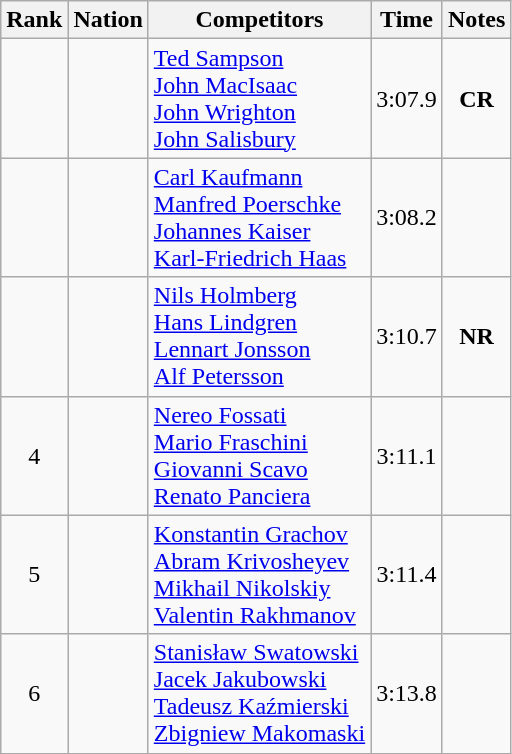<table class="wikitable sortable" style="text-align:center">
<tr>
<th>Rank</th>
<th>Nation</th>
<th>Competitors</th>
<th>Time</th>
<th>Notes</th>
</tr>
<tr>
<td></td>
<td align=left></td>
<td align=left><a href='#'>Ted Sampson</a><br><a href='#'>John MacIsaac</a><br><a href='#'>John Wrighton</a><br><a href='#'>John Salisbury</a></td>
<td>3:07.9</td>
<td><strong>CR</strong></td>
</tr>
<tr>
<td></td>
<td align=left></td>
<td align=left><a href='#'>Carl Kaufmann</a><br><a href='#'>Manfred Poerschke</a><br><a href='#'>Johannes Kaiser</a><br><a href='#'>Karl-Friedrich Haas</a></td>
<td>3:08.2</td>
<td></td>
</tr>
<tr>
<td></td>
<td align=left></td>
<td align=left><a href='#'>Nils Holmberg</a><br><a href='#'>Hans Lindgren</a><br><a href='#'>Lennart Jonsson</a><br><a href='#'>Alf Petersson</a></td>
<td>3:10.7</td>
<td><strong>NR</strong></td>
</tr>
<tr>
<td>4</td>
<td align=left></td>
<td align=left><a href='#'>Nereo Fossati</a><br><a href='#'>Mario Fraschini</a><br><a href='#'>Giovanni Scavo</a><br><a href='#'>Renato Panciera</a></td>
<td>3:11.1</td>
<td></td>
</tr>
<tr>
<td>5</td>
<td align=left></td>
<td align=left><a href='#'>Konstantin Grachov</a><br><a href='#'>Abram Krivosheyev</a><br><a href='#'>Mikhail Nikolskiy</a><br><a href='#'>Valentin Rakhmanov</a></td>
<td>3:11.4</td>
<td></td>
</tr>
<tr>
<td>6</td>
<td align=left></td>
<td align=left><a href='#'>Stanisław Swatowski</a><br><a href='#'>Jacek Jakubowski</a><br><a href='#'>Tadeusz Kaźmierski</a><br><a href='#'>Zbigniew Makomaski</a></td>
<td>3:13.8</td>
<td></td>
</tr>
</table>
